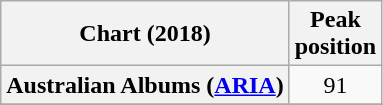<table class="wikitable sortable plainrowheaders" style="text-align:center">
<tr>
<th scope="col">Chart (2018)</th>
<th scope="col">Peak<br> position</th>
</tr>
<tr>
<th scope="row">Australian Albums (<a href='#'>ARIA</a>)</th>
<td>91</td>
</tr>
<tr>
</tr>
<tr>
</tr>
<tr>
</tr>
</table>
